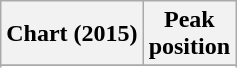<table class="wikitable">
<tr>
<th>Chart (2015)</th>
<th>Peak<br>position</th>
</tr>
<tr>
</tr>
<tr>
</tr>
<tr>
</tr>
<tr>
</tr>
<tr>
</tr>
</table>
